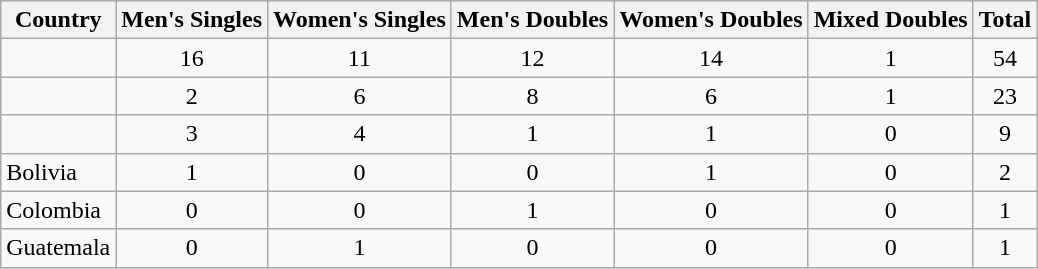<table class="wikitable sortable">
<tr>
<th>Country</th>
<th>Men's Singles</th>
<th>Women's Singles</th>
<th>Men's Doubles</th>
<th>Women's Doubles</th>
<th>Mixed Doubles</th>
<th>Total</th>
</tr>
<tr>
<td></td>
<td align="center">16</td>
<td align="center">11</td>
<td align="center">12</td>
<td align="center">14</td>
<td align="center">1</td>
<td align="center">54</td>
</tr>
<tr>
<td></td>
<td align="center">2</td>
<td align="center">6</td>
<td align="center">8</td>
<td align="center">6</td>
<td align="center">1</td>
<td align="center">23</td>
</tr>
<tr>
<td></td>
<td align="center">3</td>
<td align="center">4</td>
<td align="center">1</td>
<td align="center">1</td>
<td align="center">0</td>
<td align="center">9</td>
</tr>
<tr>
<td> Bolivia</td>
<td align="center">1</td>
<td align="center">0</td>
<td align="center">0</td>
<td align="center">1</td>
<td align="center">0</td>
<td align="center">2</td>
</tr>
<tr>
<td> Colombia</td>
<td align="center">0</td>
<td align="center">0</td>
<td align="center">1</td>
<td align="center">0</td>
<td align="center">0</td>
<td align="center">1</td>
</tr>
<tr>
<td> Guatemala</td>
<td align="center">0</td>
<td align="center">1</td>
<td align="center">0</td>
<td align="center">0</td>
<td align="center">0</td>
<td align="center">1</td>
</tr>
</table>
